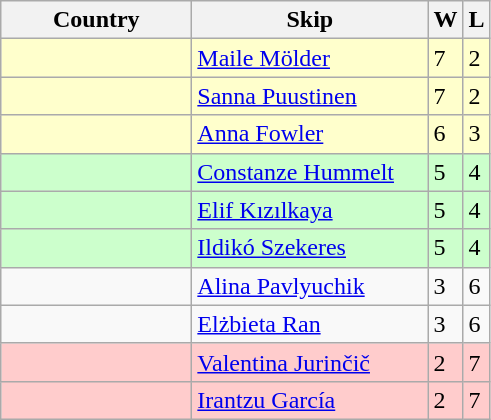<table class=wikitable>
<tr>
<th width=120>Country</th>
<th width=150>Skip</th>
<th>W</th>
<th>L</th>
</tr>
<tr bgcolor=#ffffcc>
<td></td>
<td><a href='#'>Maile Mölder</a></td>
<td>7</td>
<td>2</td>
</tr>
<tr bgcolor=#ffffcc>
<td></td>
<td><a href='#'>Sanna Puustinen</a></td>
<td>7</td>
<td>2</td>
</tr>
<tr bgcolor=#ffffcc>
<td></td>
<td><a href='#'>Anna Fowler</a></td>
<td>6</td>
<td>3</td>
</tr>
<tr bgcolor=#ccffcc>
<td></td>
<td><a href='#'>Constanze Hummelt</a></td>
<td>5</td>
<td>4</td>
</tr>
<tr bgcolor=#ccffcc>
<td></td>
<td><a href='#'>Elif Kızılkaya</a></td>
<td>5</td>
<td>4</td>
</tr>
<tr bgcolor=#ccffcc>
<td></td>
<td><a href='#'>Ildikó Szekeres</a></td>
<td>5</td>
<td>4</td>
</tr>
<tr>
<td></td>
<td><a href='#'>Alina Pavlyuchik</a></td>
<td>3</td>
<td>6</td>
</tr>
<tr>
<td></td>
<td><a href='#'>Elżbieta Ran</a></td>
<td>3</td>
<td>6</td>
</tr>
<tr bgcolor=#ffcccc>
<td></td>
<td><a href='#'>Valentina Jurinčič</a></td>
<td>2</td>
<td>7</td>
</tr>
<tr bgcolor=#ffcccc>
<td></td>
<td><a href='#'>Irantzu García</a></td>
<td>2</td>
<td>7</td>
</tr>
</table>
